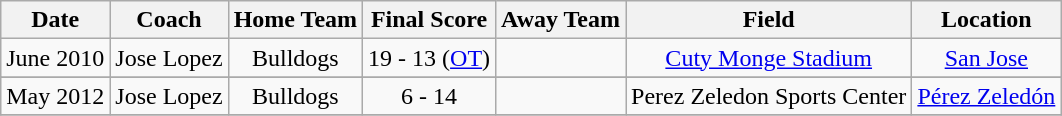<table class="wikitable">
<tr>
<th>Date</th>
<th>Coach</th>
<th>Home Team</th>
<th>Final Score</th>
<th>Away Team</th>
<th>Field</th>
<th>Location</th>
</tr>
<tr>
<td align="center">June 2010</td>
<td align="center">Jose Lopez</td>
<td align="center"> Bulldogs</td>
<td align="center">19 - 13 (<a href='#'>OT</a>)</td>
<td align="center"> </td>
<td align="center"><a href='#'>Cuty Monge Stadium</a></td>
<td align="center"><a href='#'>San Jose</a> </td>
</tr>
<tr>
</tr>
<tr>
<td align="center">May 2012</td>
<td align="center">Jose Lopez</td>
<td align="center"> Bulldogs</td>
<td align="center">6 - 14</td>
<td align="center"> </td>
<td align="center">Perez Zeledon Sports Center</td>
<td align="center"><a href='#'>Pérez Zeledón</a> </td>
</tr>
<tr>
</tr>
</table>
